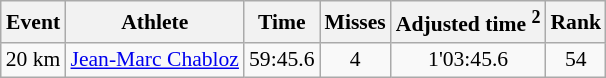<table class="wikitable" style="font-size:90%">
<tr>
<th>Event</th>
<th>Athlete</th>
<th>Time</th>
<th>Misses</th>
<th>Adjusted time <sup>2</sup></th>
<th>Rank</th>
</tr>
<tr>
<td>20 km</td>
<td><a href='#'>Jean-Marc Chabloz</a></td>
<td align="center">59:45.6</td>
<td align="center">4</td>
<td align="center">1'03:45.6</td>
<td align="center">54</td>
</tr>
</table>
